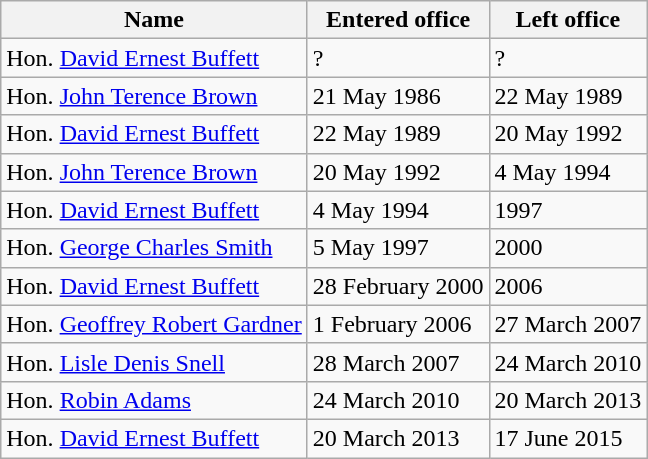<table class="wikitable">
<tr>
<th>Name</th>
<th>Entered office</th>
<th>Left office</th>
</tr>
<tr>
<td>Hon. <a href='#'>David Ernest Buffett</a></td>
<td>?</td>
<td>?</td>
</tr>
<tr>
<td>Hon. <a href='#'>John Terence Brown</a></td>
<td>21 May 1986</td>
<td>22 May 1989</td>
</tr>
<tr>
<td>Hon. <a href='#'>David Ernest Buffett</a></td>
<td>22 May 1989</td>
<td>20 May 1992</td>
</tr>
<tr>
<td>Hon. <a href='#'>John Terence Brown</a></td>
<td>20 May 1992</td>
<td>4 May 1994</td>
</tr>
<tr>
<td>Hon. <a href='#'>David Ernest Buffett</a></td>
<td>4 May 1994</td>
<td>1997</td>
</tr>
<tr>
<td>Hon. <a href='#'>George Charles Smith</a></td>
<td>5 May 1997</td>
<td>2000</td>
</tr>
<tr>
<td>Hon. <a href='#'>David Ernest Buffett</a></td>
<td>28 February 2000</td>
<td>2006</td>
</tr>
<tr>
<td>Hon. <a href='#'>Geoffrey Robert Gardner</a></td>
<td>1 February 2006</td>
<td>27 March 2007</td>
</tr>
<tr>
<td>Hon. <a href='#'>Lisle Denis Snell</a></td>
<td>28 March 2007</td>
<td>24 March 2010</td>
</tr>
<tr>
<td>Hon. <a href='#'>Robin Adams</a></td>
<td>24 March 2010</td>
<td>20 March 2013</td>
</tr>
<tr>
<td>Hon. <a href='#'>David Ernest Buffett</a></td>
<td>20 March 2013</td>
<td>17 June 2015</td>
</tr>
</table>
